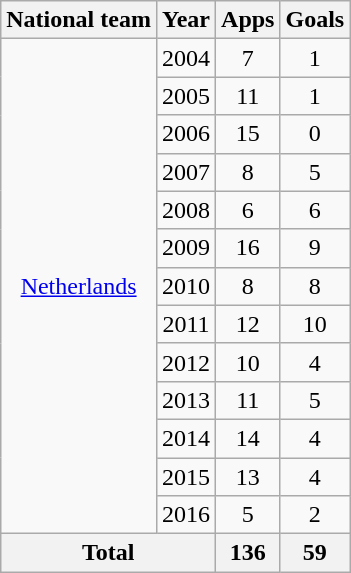<table class="wikitable" style="text-align:center">
<tr>
<th>National team</th>
<th>Year</th>
<th>Apps</th>
<th>Goals</th>
</tr>
<tr>
<td rowspan="13"><a href='#'>Netherlands</a></td>
<td>2004</td>
<td>7</td>
<td>1</td>
</tr>
<tr>
<td>2005</td>
<td>11</td>
<td>1</td>
</tr>
<tr>
<td>2006</td>
<td>15</td>
<td>0</td>
</tr>
<tr>
<td>2007</td>
<td>8</td>
<td>5</td>
</tr>
<tr>
<td>2008</td>
<td>6</td>
<td>6</td>
</tr>
<tr>
<td>2009</td>
<td>16</td>
<td>9</td>
</tr>
<tr>
<td>2010</td>
<td>8</td>
<td>8</td>
</tr>
<tr>
<td>2011</td>
<td>12</td>
<td>10</td>
</tr>
<tr>
<td>2012</td>
<td>10</td>
<td>4</td>
</tr>
<tr>
<td>2013</td>
<td>11</td>
<td>5</td>
</tr>
<tr>
<td>2014</td>
<td>14</td>
<td>4</td>
</tr>
<tr>
<td>2015</td>
<td>13</td>
<td>4</td>
</tr>
<tr>
<td>2016</td>
<td>5</td>
<td>2</td>
</tr>
<tr>
<th colspan="2">Total</th>
<th>136</th>
<th>59</th>
</tr>
</table>
